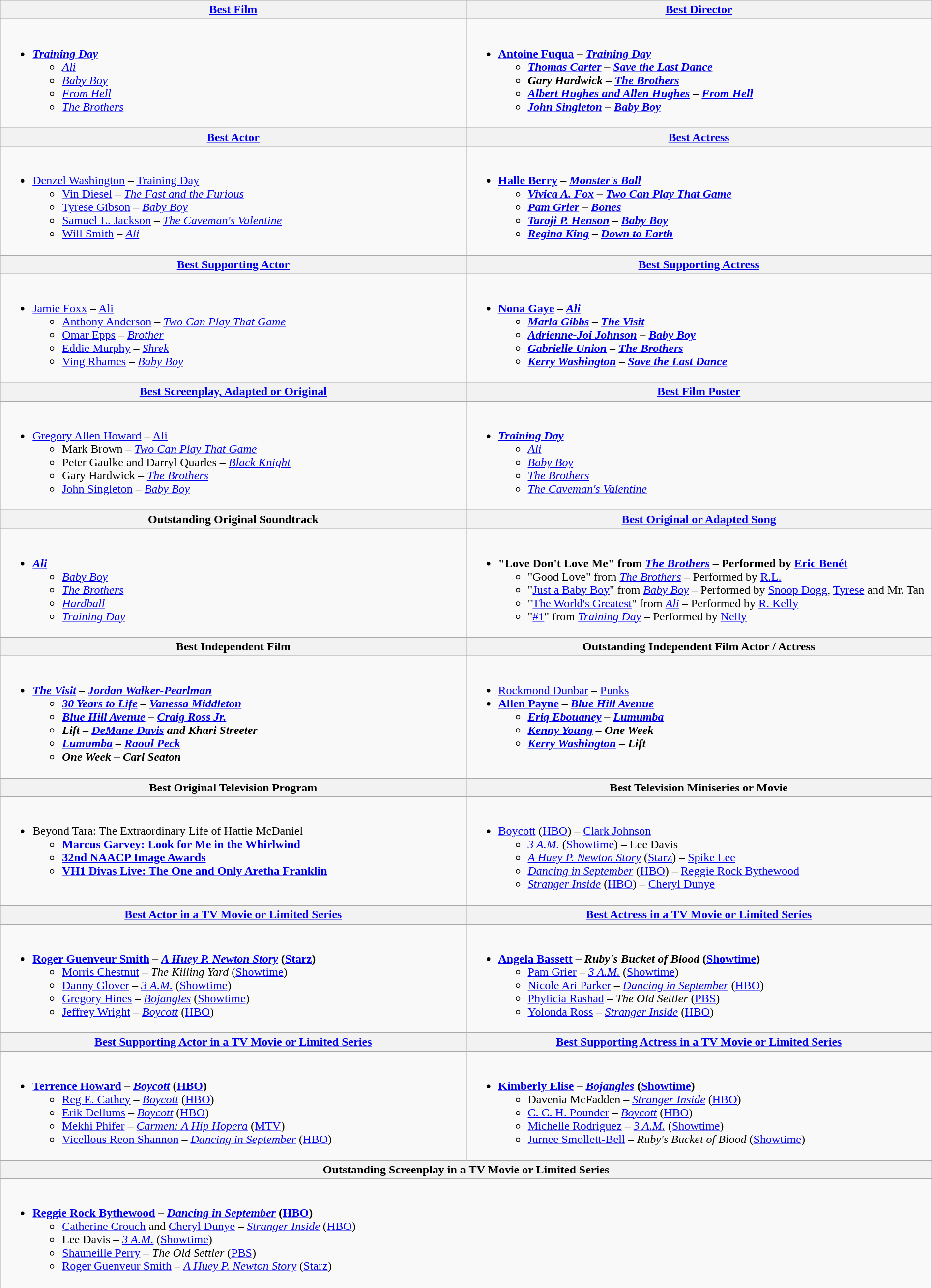<table class=wikitable width="100%">
<tr>
<th width="50%"><a href='#'>Best Film</a></th>
<th width="50%"><a href='#'>Best Director</a></th>
</tr>
<tr>
<td valign="top"><br><ul><li><strong><em><a href='#'>Training Day</a></em></strong><ul><li><em><a href='#'>Ali</a></em></li><li><em><a href='#'>Baby Boy</a></em></li><li><em><a href='#'>From Hell</a></em></li><li><em><a href='#'>The Brothers</a></em></li></ul></li></ul></td>
<td valign="top"><br><ul><li><strong><a href='#'>Antoine Fuqua</a> – <em><a href='#'>Training Day</a><strong><em><ul><li><a href='#'>Thomas Carter</a> – </em><a href='#'>Save the Last Dance</a><em></li><li>Gary Hardwick – </em><a href='#'>The Brothers</a><em></li><li><a href='#'>Albert Hughes and Allen Hughes</a> – </em><a href='#'>From Hell</a><em></li><li><a href='#'>John Singleton</a> – </em><a href='#'>Baby Boy</a><em></li></ul></li></ul></td>
</tr>
<tr>
<th width="50%"><a href='#'>Best Actor</a></th>
<th width="50%"><a href='#'>Best Actress</a></th>
</tr>
<tr>
<td valign="top"><br><ul><li></strong><a href='#'>Denzel Washington</a> – </em><a href='#'>Training Day</a></em></strong><ul><li><a href='#'>Vin Diesel</a> – <em><a href='#'>The Fast and the Furious</a></em></li><li><a href='#'>Tyrese Gibson</a> – <em><a href='#'>Baby Boy</a></em></li><li><a href='#'>Samuel L. Jackson</a> – <em><a href='#'>The Caveman's Valentine</a></em></li><li><a href='#'>Will Smith</a> – <em><a href='#'>Ali</a></em></li></ul></li></ul></td>
<td valign="top"><br><ul><li><strong><a href='#'>Halle Berry</a> – <em><a href='#'>Monster's Ball</a><strong><em><ul><li><a href='#'>Vivica A. Fox</a> – </em><a href='#'>Two Can Play That Game</a><em></li><li><a href='#'>Pam Grier</a> – </em><a href='#'>Bones</a><em></li><li><a href='#'>Taraji P. Henson</a> – </em><a href='#'>Baby Boy</a><em></li><li><a href='#'>Regina King</a> – </em><a href='#'>Down to Earth</a><em></li></ul></li></ul></td>
</tr>
<tr>
<th width="50%"><a href='#'>Best Supporting Actor</a></th>
<th width="50%"><a href='#'>Best Supporting Actress</a></th>
</tr>
<tr>
<td valign="top"><br><ul><li></strong><a href='#'>Jamie Foxx</a> – </em><a href='#'>Ali</a></em></strong><ul><li><a href='#'>Anthony Anderson</a> – <em><a href='#'>Two Can Play That Game</a></em></li><li><a href='#'>Omar Epps</a> – <em><a href='#'>Brother</a></em></li><li><a href='#'>Eddie Murphy</a> – <em><a href='#'>Shrek</a></em></li><li><a href='#'>Ving Rhames</a> – <em><a href='#'>Baby Boy</a></em></li></ul></li></ul></td>
<td valign="top"><br><ul><li><strong><a href='#'>Nona Gaye</a> – <em><a href='#'>Ali</a><strong><em><ul><li><a href='#'>Marla Gibbs</a> – </em><a href='#'>The Visit</a><em></li><li><a href='#'>Adrienne-Joi Johnson</a> – </em><a href='#'>Baby Boy</a><em></li><li><a href='#'>Gabrielle Union</a> – </em><a href='#'>The Brothers</a><em></li><li><a href='#'>Kerry Washington</a> – </em><a href='#'>Save the Last Dance</a><em></li></ul></li></ul></td>
</tr>
<tr>
<th width="50%"><a href='#'>Best Screenplay, Adapted or Original</a></th>
<th width="50%"><a href='#'>Best Film Poster</a></th>
</tr>
<tr>
<td valign="top"><br><ul><li></strong><a href='#'>Gregory Allen Howard</a> – </em><a href='#'>Ali</a></em></strong><ul><li>Mark Brown – <em><a href='#'>Two Can Play That Game</a></em></li><li>Peter Gaulke and Darryl Quarles – <em><a href='#'>Black Knight</a></em></li><li>Gary Hardwick – <em><a href='#'>The Brothers</a></em></li><li><a href='#'>John Singleton</a> – <em><a href='#'>Baby Boy</a></em></li></ul></li></ul></td>
<td valign="top"><br><ul><li><strong><em><a href='#'>Training Day</a></em></strong><ul><li><em><a href='#'>Ali</a></em></li><li><em><a href='#'>Baby Boy</a></em></li><li><em><a href='#'>The Brothers</a></em></li><li><em><a href='#'>The Caveman's Valentine</a></em></li></ul></li></ul></td>
</tr>
<tr>
<th width="50%">Outstanding Original Soundtrack</th>
<th width="50%"><a href='#'>Best Original or Adapted Song</a></th>
</tr>
<tr>
<td valign="top"><br><ul><li><strong><em><a href='#'>Ali</a></em></strong><ul><li><em><a href='#'>Baby Boy</a></em></li><li><em><a href='#'>The Brothers</a></em></li><li><em><a href='#'>Hardball</a></em></li><li><em><a href='#'>Training Day</a></em></li></ul></li></ul></td>
<td valign="top"><br><ul><li><strong>"Love Don't Love Me" from <em><a href='#'>The Brothers</a></em> – Performed by <a href='#'>Eric Benét</a></strong><ul><li>"Good Love" from <em><a href='#'>The Brothers</a></em> – Performed by <a href='#'>R.L.</a></li><li>"<a href='#'>Just a Baby Boy</a>" from <em><a href='#'>Baby Boy</a></em> – Performed by <a href='#'>Snoop Dogg</a>, <a href='#'>Tyrese</a> and Mr. Tan</li><li>"<a href='#'>The World's Greatest</a>" from <em><a href='#'>Ali</a></em> – Performed by <a href='#'>R. Kelly</a></li><li>"<a href='#'>#1</a>" from <em><a href='#'>Training Day</a></em> – Performed by <a href='#'>Nelly</a></li></ul></li></ul></td>
</tr>
<tr>
<th width="50%">Best Independent Film</th>
<th width="50%">Outstanding Independent Film Actor / Actress</th>
</tr>
<tr>
<td valign="top"><br><ul><li><strong><em><a href='#'>The Visit</a><em> – <a href='#'>Jordan Walker-Pearlman</a><strong><ul><li></em><a href='#'>30 Years to Life</a><em> – <a href='#'>Vanessa Middleton</a></li><li></em><a href='#'>Blue Hill Avenue</a><em> – <a href='#'>Craig Ross Jr.</a></li><li></em>Lift<em> – <a href='#'>DeMane Davis</a> and Khari Streeter</li><li></em><a href='#'>Lumumba</a><em> – <a href='#'>Raoul Peck</a></li><li></em>One Week<em> – Carl Seaton</li></ul></li></ul></td>
<td valign="top"><br><ul><li></strong><a href='#'>Rockmond Dunbar</a> – </em><a href='#'>Punks</a></em></strong></li><li><strong><a href='#'>Allen Payne</a> – <em><a href='#'>Blue Hill Avenue</a><strong><em><ul><li><a href='#'>Eriq Ebouaney</a> – </em><a href='#'>Lumumba</a><em></li><li><a href='#'>Kenny Young</a> – </em>One Week<em></li><li><a href='#'>Kerry Washington</a> – </em>Lift<em></li></ul></li></ul></td>
</tr>
<tr>
<th width="50%">Best Original Television Program</th>
<th width="50%">Best Television Miniseries or Movie</th>
</tr>
<tr>
<td valign="top"><br><ul><li></em></strong>Beyond Tara: The Extraordinary Life of Hattie McDaniel<strong><em><ul><li></em><a href='#'>Marcus Garvey: Look for Me in the Whirlwind</a><em></li><li></em><a href='#'>32nd NAACP Image Awards</a><em></li><li></em><a href='#'>VH1 Divas Live: The One and Only Aretha Franklin</a><em></li></ul></li></ul></td>
<td valign="top"><br><ul><li></em></strong><a href='#'>Boycott</a></em> (<a href='#'>HBO</a>) – <a href='#'>Clark Johnson</a></strong><ul><li><em><a href='#'>3 A.M.</a></em> (<a href='#'>Showtime</a>) – Lee Davis</li><li><em><a href='#'>A Huey P. Newton Story</a></em> (<a href='#'>Starz</a>) – <a href='#'>Spike Lee</a></li><li><em><a href='#'>Dancing in September</a></em> (<a href='#'>HBO</a>) – <a href='#'>Reggie Rock Bythewood</a></li><li><em><a href='#'>Stranger Inside</a></em> (<a href='#'>HBO</a>) – <a href='#'>Cheryl Dunye</a></li></ul></li></ul></td>
</tr>
<tr>
<th width="50%"><a href='#'>Best Actor in a TV Movie or Limited Series</a></th>
<th width="50%"><a href='#'>Best Actress in a TV Movie or Limited Series</a></th>
</tr>
<tr>
<td valign="top"><br><ul><li><strong><a href='#'>Roger Guenveur Smith</a> – <em><a href='#'>A Huey P. Newton Story</a></em> (<a href='#'>Starz</a>)</strong><ul><li><a href='#'>Morris Chestnut</a> – <em>The Killing Yard</em> (<a href='#'>Showtime</a>)</li><li><a href='#'>Danny Glover</a> – <em><a href='#'>3 A.M.</a></em> (<a href='#'>Showtime</a>)</li><li><a href='#'>Gregory Hines</a> – <em><a href='#'>Bojangles</a></em> (<a href='#'>Showtime</a>)</li><li><a href='#'>Jeffrey Wright</a> – <em><a href='#'>Boycott</a></em> (<a href='#'>HBO</a>)</li></ul></li></ul></td>
<td valign="top"><br><ul><li><strong><a href='#'>Angela Bassett</a> – <em>Ruby's Bucket of Blood</em> (<a href='#'>Showtime</a>)</strong><ul><li><a href='#'>Pam Grier</a> – <em><a href='#'>3 A.M.</a></em> (<a href='#'>Showtime</a>)</li><li><a href='#'>Nicole Ari Parker</a> – <em><a href='#'>Dancing in September</a></em> (<a href='#'>HBO</a>)</li><li><a href='#'>Phylicia Rashad</a> – <em>The Old Settler</em> (<a href='#'>PBS</a>)</li><li><a href='#'>Yolonda Ross</a> – <em><a href='#'>Stranger Inside</a></em> (<a href='#'>HBO</a>)</li></ul></li></ul></td>
</tr>
<tr>
<th width="50%"><a href='#'>Best Supporting Actor in a TV Movie or Limited Series</a></th>
<th width="50%"><a href='#'>Best Supporting Actress in a TV Movie or Limited Series</a></th>
</tr>
<tr>
<td valign="top"><br><ul><li><strong><a href='#'>Terrence Howard</a> – <em><a href='#'>Boycott</a></em> (<a href='#'>HBO</a>)</strong><ul><li><a href='#'>Reg E. Cathey</a> – <em><a href='#'>Boycott</a></em> (<a href='#'>HBO</a>)</li><li><a href='#'>Erik Dellums</a> – <em><a href='#'>Boycott</a></em> (<a href='#'>HBO</a>)</li><li><a href='#'>Mekhi Phifer</a> – <em><a href='#'>Carmen: A Hip Hopera</a></em> (<a href='#'>MTV</a>)</li><li><a href='#'>Vicellous Reon Shannon</a> – <em><a href='#'>Dancing in September</a></em> (<a href='#'>HBO</a>)</li></ul></li></ul></td>
<td valign="top"><br><ul><li><strong><a href='#'>Kimberly Elise</a> – <em><a href='#'>Bojangles</a></em> (<a href='#'>Showtime</a>)</strong><ul><li>Davenia McFadden – <em><a href='#'>Stranger Inside</a></em> (<a href='#'>HBO</a>)</li><li><a href='#'>C. C. H. Pounder</a> – <em><a href='#'>Boycott</a></em> (<a href='#'>HBO</a>)</li><li><a href='#'>Michelle Rodriguez</a> – <em><a href='#'>3 A.M.</a></em> (<a href='#'>Showtime</a>)</li><li><a href='#'>Jurnee Smollett-Bell</a> – <em>Ruby's Bucket of Blood</em> (<a href='#'>Showtime</a>)</li></ul></li></ul></td>
</tr>
<tr>
<th colspan="2" width="100%">Outstanding Screenplay in a TV Movie or Limited Series</th>
</tr>
<tr>
<td colspan="2" valign="top"><br><ul><li><strong><a href='#'>Reggie Rock Bythewood</a> – <em><a href='#'>Dancing in September</a></em> (<a href='#'>HBO</a>)</strong><ul><li><a href='#'>Catherine Crouch</a> and <a href='#'>Cheryl Dunye</a> – <em><a href='#'>Stranger Inside</a></em> (<a href='#'>HBO</a>)</li><li>Lee Davis – <em><a href='#'>3 A.M.</a></em> (<a href='#'>Showtime</a>)</li><li><a href='#'>Shauneille Perry</a> – <em>The Old Settler</em> (<a href='#'>PBS</a>)</li><li><a href='#'>Roger Guenveur Smith</a> – <em><a href='#'>A Huey P. Newton Story</a></em> (<a href='#'>Starz</a>)</li></ul></li></ul></td>
</tr>
</table>
